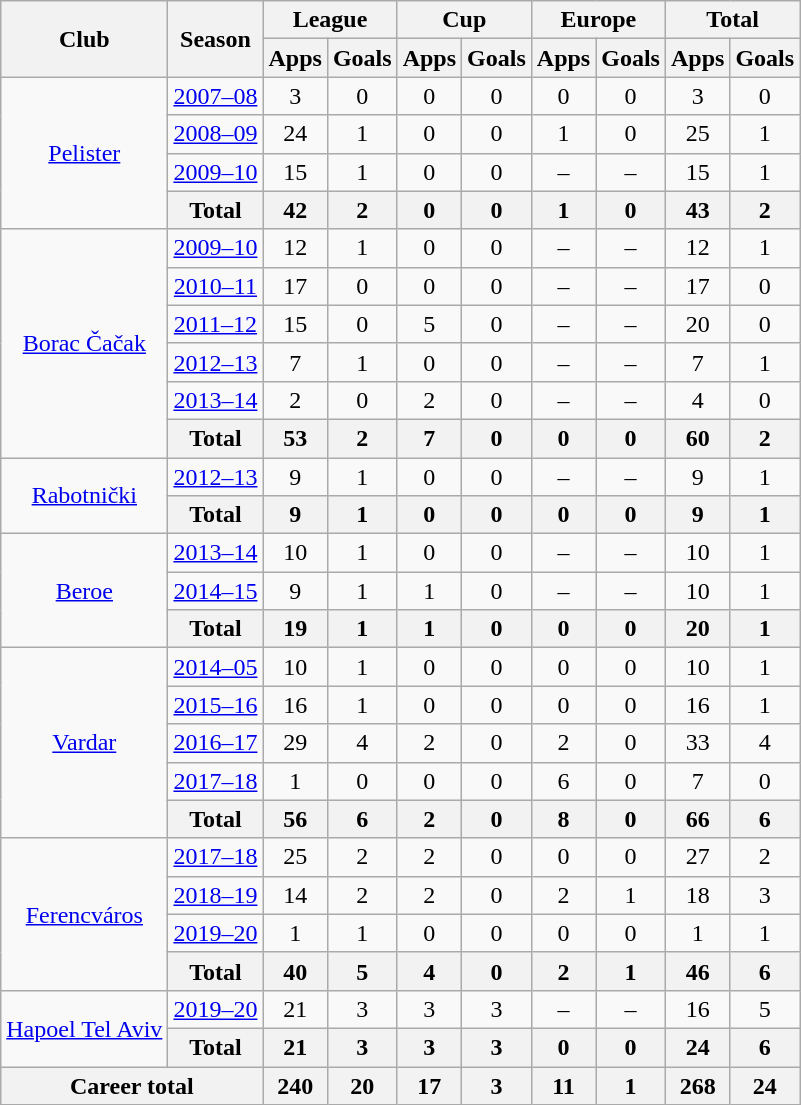<table class="wikitable" style="text-align: center;">
<tr>
<th rowspan="2">Club</th>
<th rowspan="2">Season</th>
<th colspan="2">League</th>
<th colspan="2">Cup</th>
<th colspan="2">Europe</th>
<th colspan="2">Total</th>
</tr>
<tr>
<th>Apps</th>
<th>Goals</th>
<th>Apps</th>
<th>Goals</th>
<th>Apps</th>
<th>Goals</th>
<th>Apps</th>
<th>Goals</th>
</tr>
<tr>
<td rowspan="4"><a href='#'>Pelister</a></td>
<td><a href='#'>2007–08</a></td>
<td>3</td>
<td>0</td>
<td>0</td>
<td>0</td>
<td>0</td>
<td>0</td>
<td>3</td>
<td>0</td>
</tr>
<tr>
<td><a href='#'>2008–09</a></td>
<td>24</td>
<td>1</td>
<td>0</td>
<td>0</td>
<td>1</td>
<td>0</td>
<td>25</td>
<td>1</td>
</tr>
<tr>
<td><a href='#'>2009–10</a></td>
<td>15</td>
<td>1</td>
<td>0</td>
<td>0</td>
<td>–</td>
<td>–</td>
<td>15</td>
<td>1</td>
</tr>
<tr>
<th>Total</th>
<th>42</th>
<th>2</th>
<th>0</th>
<th>0</th>
<th>1</th>
<th>0</th>
<th>43</th>
<th>2</th>
</tr>
<tr>
<td rowspan="6"><a href='#'>Borac Čačak</a></td>
<td><a href='#'>2009–10</a></td>
<td>12</td>
<td>1</td>
<td>0</td>
<td>0</td>
<td>–</td>
<td>–</td>
<td>12</td>
<td>1</td>
</tr>
<tr>
<td><a href='#'>2010–11</a></td>
<td>17</td>
<td>0</td>
<td>0</td>
<td>0</td>
<td>–</td>
<td>–</td>
<td>17</td>
<td>0</td>
</tr>
<tr>
<td><a href='#'>2011–12</a></td>
<td>15</td>
<td>0</td>
<td>5</td>
<td>0</td>
<td>–</td>
<td>–</td>
<td>20</td>
<td>0</td>
</tr>
<tr>
<td><a href='#'>2012–13</a></td>
<td>7</td>
<td>1</td>
<td>0</td>
<td>0</td>
<td>–</td>
<td>–</td>
<td>7</td>
<td>1</td>
</tr>
<tr>
<td><a href='#'>2013–14</a></td>
<td>2</td>
<td>0</td>
<td>2</td>
<td>0</td>
<td>–</td>
<td>–</td>
<td>4</td>
<td>0</td>
</tr>
<tr>
<th>Total</th>
<th>53</th>
<th>2</th>
<th>7</th>
<th>0</th>
<th>0</th>
<th>0</th>
<th>60</th>
<th>2</th>
</tr>
<tr>
<td rowspan="2"><a href='#'>Rabotnički</a></td>
<td><a href='#'>2012–13</a></td>
<td>9</td>
<td>1</td>
<td>0</td>
<td>0</td>
<td>–</td>
<td>–</td>
<td>9</td>
<td>1</td>
</tr>
<tr>
<th>Total</th>
<th>9</th>
<th>1</th>
<th>0</th>
<th>0</th>
<th>0</th>
<th>0</th>
<th>9</th>
<th>1</th>
</tr>
<tr>
<td rowspan="3"><a href='#'>Beroe</a></td>
<td><a href='#'>2013–14</a></td>
<td>10</td>
<td>1</td>
<td>0</td>
<td>0</td>
<td>–</td>
<td>–</td>
<td>10</td>
<td>1</td>
</tr>
<tr>
<td><a href='#'>2014–15</a></td>
<td>9</td>
<td>1</td>
<td>1</td>
<td>0</td>
<td>–</td>
<td>–</td>
<td>10</td>
<td>1</td>
</tr>
<tr>
<th>Total</th>
<th>19</th>
<th>1</th>
<th>1</th>
<th>0</th>
<th>0</th>
<th>0</th>
<th>20</th>
<th>1</th>
</tr>
<tr>
<td rowspan="5"><a href='#'>Vardar</a></td>
<td><a href='#'>2014–05</a></td>
<td>10</td>
<td>1</td>
<td>0</td>
<td>0</td>
<td>0</td>
<td>0</td>
<td>10</td>
<td>1</td>
</tr>
<tr>
<td><a href='#'>2015–16</a></td>
<td>16</td>
<td>1</td>
<td>0</td>
<td>0</td>
<td>0</td>
<td>0</td>
<td>16</td>
<td>1</td>
</tr>
<tr>
<td><a href='#'>2016–17</a></td>
<td>29</td>
<td>4</td>
<td>2</td>
<td>0</td>
<td>2</td>
<td>0</td>
<td>33</td>
<td>4</td>
</tr>
<tr>
<td><a href='#'>2017–18</a></td>
<td>1</td>
<td>0</td>
<td>0</td>
<td>0</td>
<td>6</td>
<td>0</td>
<td>7</td>
<td>0</td>
</tr>
<tr>
<th>Total</th>
<th>56</th>
<th>6</th>
<th>2</th>
<th>0</th>
<th>8</th>
<th>0</th>
<th>66</th>
<th>6</th>
</tr>
<tr>
<td rowspan="4"><a href='#'>Ferencváros</a></td>
<td><a href='#'>2017–18</a></td>
<td>25</td>
<td>2</td>
<td>2</td>
<td>0</td>
<td>0</td>
<td>0</td>
<td>27</td>
<td>2</td>
</tr>
<tr>
<td><a href='#'>2018–19</a></td>
<td>14</td>
<td>2</td>
<td>2</td>
<td>0</td>
<td>2</td>
<td>1</td>
<td>18</td>
<td>3</td>
</tr>
<tr>
<td><a href='#'>2019–20</a></td>
<td>1</td>
<td>1</td>
<td>0</td>
<td>0</td>
<td>0</td>
<td>0</td>
<td>1</td>
<td>1</td>
</tr>
<tr>
<th>Total</th>
<th>40</th>
<th>5</th>
<th>4</th>
<th>0</th>
<th>2</th>
<th>1</th>
<th>46</th>
<th>6</th>
</tr>
<tr>
<td rowspan="2"><a href='#'>Hapoel Tel Aviv</a></td>
<td><a href='#'>2019–20</a></td>
<td>21</td>
<td>3</td>
<td>3</td>
<td>3</td>
<td>–</td>
<td>–</td>
<td>16</td>
<td>5</td>
</tr>
<tr>
<th>Total</th>
<th>21</th>
<th>3</th>
<th>3</th>
<th>3</th>
<th>0</th>
<th>0</th>
<th>24</th>
<th>6</th>
</tr>
<tr>
<th colspan="2">Career total</th>
<th>240</th>
<th>20</th>
<th>17</th>
<th>3</th>
<th>11</th>
<th>1</th>
<th>268</th>
<th>24</th>
</tr>
</table>
